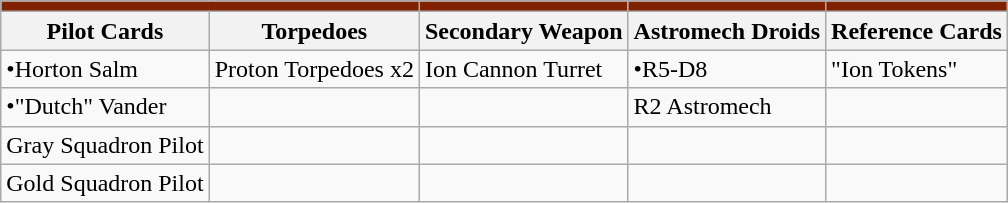<table class="wikitable sortable">
<tr style="background:#802200;">
<td colspan="2"></td>
<td></td>
<td></td>
<td></td>
</tr>
<tr style="background:#f0f0f0;">
<th>Pilot Cards</th>
<th>Torpedoes</th>
<th>Secondary Weapon</th>
<th>Astromech Droids</th>
<th>Reference Cards</th>
</tr>
<tr>
<td>•Horton Salm</td>
<td>Proton Torpedoes x2</td>
<td>Ion Cannon Turret</td>
<td>•R5-D8</td>
<td>"Ion Tokens"</td>
</tr>
<tr>
<td>•"Dutch" Vander</td>
<td></td>
<td></td>
<td>R2 Astromech</td>
<td></td>
</tr>
<tr>
<td>Gray Squadron Pilot</td>
<td></td>
<td></td>
<td></td>
<td></td>
</tr>
<tr>
<td>Gold Squadron Pilot</td>
<td></td>
<td></td>
<td></td>
<td></td>
</tr>
</table>
